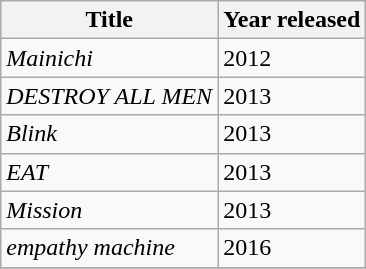<table class="wikitable">
<tr>
<th>Title</th>
<th>Year released</th>
</tr>
<tr>
<td><em>Mainichi</em></td>
<td>2012</td>
</tr>
<tr>
<td><em>DESTROY ALL MEN</em></td>
<td>2013</td>
</tr>
<tr>
<td><em>Blink</em></td>
<td>2013</td>
</tr>
<tr>
<td><em>EAT</em></td>
<td>2013</td>
</tr>
<tr>
<td><em>Mission</em></td>
<td>2013</td>
</tr>
<tr>
<td><em>empathy machine</em></td>
<td>2016</td>
</tr>
<tr>
</tr>
</table>
